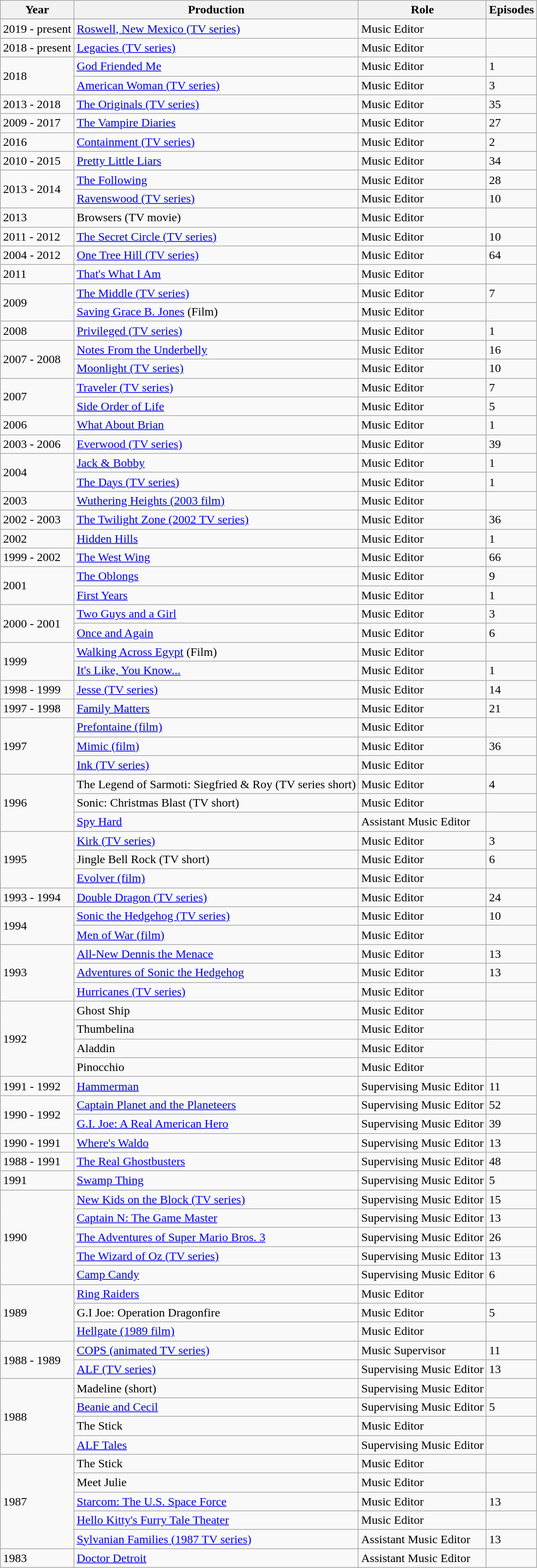<table class="wikitable">
<tr>
<th>Year</th>
<th>Production</th>
<th>Role</th>
<th>Episodes</th>
</tr>
<tr>
<td rowspan="1">2019 - present</td>
<td><a href='#'>Roswell, New Mexico (TV series)</a></td>
<td>Music Editor</td>
<td></td>
</tr>
<tr>
<td rowspan="1">2018 - present</td>
<td><a href='#'>Legacies (TV series)</a></td>
<td>Music Editor</td>
<td></td>
</tr>
<tr>
<td rowspan="2">2018</td>
<td><a href='#'>God Friended Me</a></td>
<td>Music Editor</td>
<td>1</td>
</tr>
<tr>
<td><a href='#'>American Woman (TV series)</a></td>
<td>Music Editor</td>
<td>3</td>
</tr>
<tr>
<td rowspan="1">2013 - 2018</td>
<td><a href='#'>The Originals (TV series)</a></td>
<td>Music Editor</td>
<td>35</td>
</tr>
<tr>
<td rowspan="1">2009 - 2017</td>
<td><a href='#'>The Vampire Diaries</a></td>
<td>Music Editor</td>
<td>27</td>
</tr>
<tr>
<td rowspan="1">2016</td>
<td><a href='#'>Containment (TV series)</a></td>
<td>Music Editor</td>
<td>2</td>
</tr>
<tr>
<td rowspan="1">2010 - 2015</td>
<td><a href='#'>Pretty Little Liars</a></td>
<td>Music Editor</td>
<td>34</td>
</tr>
<tr>
<td rowspan="2">2013 - 2014</td>
<td><a href='#'>The Following</a></td>
<td>Music Editor</td>
<td>28</td>
</tr>
<tr>
<td><a href='#'>Ravenswood (TV series)</a></td>
<td>Music Editor</td>
<td>10</td>
</tr>
<tr>
<td rowspan="1">2013</td>
<td>Browsers (TV movie)</td>
<td>Music Editor</td>
<td></td>
</tr>
<tr>
<td rowspan="1">2011 - 2012</td>
<td><a href='#'>The Secret Circle (TV series)</a></td>
<td>Music Editor</td>
<td>10</td>
</tr>
<tr>
<td rowspan="1">2004 - 2012</td>
<td><a href='#'>One Tree Hill (TV series)</a></td>
<td>Music Editor</td>
<td>64</td>
</tr>
<tr>
<td rowspan="1">2011</td>
<td><a href='#'>That's What I Am</a></td>
<td>Music Editor</td>
<td></td>
</tr>
<tr>
<td rowspan="2">2009</td>
<td><a href='#'>The Middle (TV series)</a></td>
<td>Music Editor</td>
<td>7</td>
</tr>
<tr>
<td><a href='#'>Saving Grace B. Jones</a> (Film)</td>
<td>Music Editor</td>
<td></td>
</tr>
<tr>
<td rowspan="1">2008</td>
<td><a href='#'>Privileged (TV series)</a></td>
<td>Music Editor</td>
<td>1</td>
</tr>
<tr>
<td rowspan="2">2007 - 2008</td>
<td><a href='#'>Notes From the Underbelly</a></td>
<td>Music Editor</td>
<td>16</td>
</tr>
<tr>
<td><a href='#'>Moonlight (TV series)</a></td>
<td>Music Editor</td>
<td>10</td>
</tr>
<tr>
<td rowspan="2">2007</td>
<td><a href='#'>Traveler (TV series)</a></td>
<td>Music Editor</td>
<td>7</td>
</tr>
<tr>
<td><a href='#'>Side Order of Life</a></td>
<td>Music Editor</td>
<td>5</td>
</tr>
<tr>
<td rowspan="1">2006</td>
<td><a href='#'>What About Brian</a></td>
<td>Music Editor</td>
<td>1</td>
</tr>
<tr>
<td rowspan="1">2003 - 2006</td>
<td><a href='#'>Everwood (TV series)</a></td>
<td>Music Editor</td>
<td>39</td>
</tr>
<tr>
<td rowspan="2">2004</td>
<td><a href='#'>Jack & Bobby</a></td>
<td>Music Editor</td>
<td>1</td>
</tr>
<tr>
<td><a href='#'>The Days (TV series)</a></td>
<td>Music Editor</td>
<td>1</td>
</tr>
<tr>
<td rowspan="1">2003</td>
<td><a href='#'>Wuthering Heights (2003 film)</a></td>
<td>Music Editor</td>
<td></td>
</tr>
<tr>
<td rowspan="1">2002 - 2003</td>
<td><a href='#'>The Twilight Zone (2002 TV series)</a></td>
<td>Music Editor</td>
<td>36</td>
</tr>
<tr>
<td rowspan="1">2002</td>
<td><a href='#'>Hidden Hills</a></td>
<td>Music Editor</td>
<td>1</td>
</tr>
<tr>
<td rowspan="1">1999 - 2002</td>
<td><a href='#'>The West Wing</a></td>
<td>Music Editor</td>
<td>66</td>
</tr>
<tr>
<td rowspan="2">2001</td>
<td><a href='#'>The Oblongs</a></td>
<td>Music Editor</td>
<td>9</td>
</tr>
<tr>
<td><a href='#'>First Years</a></td>
<td>Music Editor</td>
<td>1</td>
</tr>
<tr>
<td rowspan="2">2000 - 2001</td>
<td><a href='#'>Two Guys and a Girl</a></td>
<td>Music Editor</td>
<td>3</td>
</tr>
<tr>
<td><a href='#'>Once and Again</a></td>
<td>Music Editor</td>
<td>6</td>
</tr>
<tr>
<td rowspan="2">1999</td>
<td><a href='#'>Walking Across Egypt</a> (Film)</td>
<td>Music Editor</td>
<td></td>
</tr>
<tr>
<td><a href='#'>It's Like, You Know...</a></td>
<td>Music Editor</td>
<td>1</td>
</tr>
<tr>
<td rowspan="1">1998 - 1999</td>
<td><a href='#'>Jesse (TV series)</a></td>
<td>Music Editor</td>
<td>14</td>
</tr>
<tr>
<td rowspan="" 1>1997 - 1998</td>
<td><a href='#'>Family Matters</a></td>
<td>Music Editor</td>
<td>21</td>
</tr>
<tr>
<td rowspan="3">1997</td>
<td><a href='#'>Prefontaine (film)</a></td>
<td>Music Editor</td>
<td></td>
</tr>
<tr>
<td><a href='#'>Mimic (film)</a></td>
<td>Music Editor</td>
<td>36</td>
</tr>
<tr>
<td><a href='#'>Ink (TV series)</a></td>
<td>Music Editor</td>
<td></td>
</tr>
<tr>
<td rowspan="3">1996</td>
<td>The Legend of Sarmoti: Siegfried & Roy (TV series short)</td>
<td>Music Editor</td>
<td>4</td>
</tr>
<tr>
<td>Sonic: Christmas Blast (TV short)</td>
<td>Music Editor</td>
<td></td>
</tr>
<tr>
<td><a href='#'>Spy Hard</a></td>
<td>Assistant Music Editor</td>
<td></td>
</tr>
<tr>
<td rowspan="3">1995</td>
<td><a href='#'>Kirk (TV series)</a></td>
<td>Music Editor</td>
<td>3</td>
</tr>
<tr>
<td>Jingle Bell Rock (TV short)</td>
<td>Music Editor</td>
<td>6</td>
</tr>
<tr>
<td><a href='#'>Evolver (film)</a></td>
<td>Music Editor</td>
<td></td>
</tr>
<tr>
<td rowspan="1">1993 - 1994</td>
<td><a href='#'>Double Dragon (TV series)</a></td>
<td>Music Editor</td>
<td>24</td>
</tr>
<tr>
<td rowspan="2">1994</td>
<td><a href='#'>Sonic the Hedgehog (TV series)</a></td>
<td>Music Editor</td>
<td>10</td>
</tr>
<tr>
<td><a href='#'>Men of War (film)</a></td>
<td>Music Editor</td>
<td></td>
</tr>
<tr>
<td rowspan="3">1993</td>
<td><a href='#'>All-New Dennis the Menace</a></td>
<td>Music Editor</td>
<td>13</td>
</tr>
<tr>
<td><a href='#'>Adventures of Sonic the Hedgehog</a></td>
<td>Music Editor</td>
<td>13</td>
</tr>
<tr>
<td><a href='#'>Hurricanes (TV series)</a></td>
<td>Music Editor</td>
<td></td>
</tr>
<tr>
<td rowspan="4">1992</td>
<td>Ghost Ship</td>
<td>Music Editor</td>
<td></td>
</tr>
<tr>
<td>Thumbelina</td>
<td>Music Editor</td>
<td></td>
</tr>
<tr>
<td>Aladdin</td>
<td>Music Editor</td>
<td></td>
</tr>
<tr>
<td>Pinocchio</td>
<td>Music Editor</td>
<td></td>
</tr>
<tr>
<td rowspan="1">1991 - 1992</td>
<td><a href='#'>Hammerman</a></td>
<td>Supervising Music Editor</td>
<td>11</td>
</tr>
<tr>
<td rowspan="2">1990 - 1992</td>
<td><a href='#'>Captain Planet and the Planeteers</a></td>
<td>Supervising Music Editor</td>
<td>52</td>
</tr>
<tr>
<td><a href='#'>G.I. Joe: A Real American Hero</a></td>
<td>Supervising Music Editor</td>
<td>39</td>
</tr>
<tr>
<td rowspan="1">1990 - 1991</td>
<td><a href='#'>Where's Waldo</a></td>
<td>Supervising Music Editor</td>
<td>13</td>
</tr>
<tr>
<td rowspan="1">1988 - 1991</td>
<td><a href='#'>The Real Ghostbusters</a></td>
<td>Supervising Music Editor</td>
<td>48</td>
</tr>
<tr>
<td rowspan="1">1991</td>
<td><a href='#'>Swamp Thing</a></td>
<td>Supervising Music Editor</td>
<td>5</td>
</tr>
<tr>
<td rowspan="5">1990</td>
<td><a href='#'>New Kids on the Block (TV series)</a></td>
<td>Supervising Music Editor</td>
<td>15</td>
</tr>
<tr>
<td><a href='#'>Captain N: The Game Master</a></td>
<td>Supervising Music Editor</td>
<td>13</td>
</tr>
<tr>
<td><a href='#'>The Adventures of Super Mario Bros. 3</a></td>
<td>Supervising Music Editor</td>
<td>26</td>
</tr>
<tr>
<td><a href='#'>The Wizard of Oz (TV series)</a></td>
<td>Supervising Music Editor</td>
<td>13</td>
</tr>
<tr>
<td><a href='#'>Camp Candy</a></td>
<td>Supervising Music Editor</td>
<td>6</td>
</tr>
<tr>
<td rowspan="3">1989</td>
<td><a href='#'>Ring Raiders</a></td>
<td>Music Editor</td>
<td></td>
</tr>
<tr>
<td>G.I Joe: Operation Dragonfire</td>
<td>Music Editor</td>
<td>5</td>
</tr>
<tr>
<td><a href='#'>Hellgate (1989 film)</a></td>
<td>Music Editor</td>
<td></td>
</tr>
<tr>
<td rowspan="2">1988 - 1989</td>
<td><a href='#'>COPS (animated TV series)</a></td>
<td>Music Supervisor</td>
<td>11</td>
</tr>
<tr>
<td><a href='#'>ALF (TV series)</a></td>
<td>Supervising Music Editor</td>
<td>13</td>
</tr>
<tr>
<td rowspan="4">1988</td>
<td>Madeline (short)</td>
<td>Supervising Music Editor</td>
<td></td>
</tr>
<tr>
<td><a href='#'>Beanie and Cecil</a></td>
<td>Supervising Music Editor</td>
<td>5</td>
</tr>
<tr>
<td>The Stick</td>
<td>Music Editor</td>
<td></td>
</tr>
<tr>
<td><a href='#'>ALF Tales</a></td>
<td>Supervising Music Editor</td>
<td></td>
</tr>
<tr>
<td rowspan="5">1987</td>
<td>The Stick</td>
<td>Music Editor</td>
<td></td>
</tr>
<tr>
<td>Meet Julie</td>
<td>Music Editor</td>
<td></td>
</tr>
<tr>
<td><a href='#'>Starcom: The U.S. Space Force</a></td>
<td>Music Editor</td>
<td>13</td>
</tr>
<tr>
<td><a href='#'>Hello Kitty's Furry Tale Theater</a></td>
<td>Music Editor</td>
<td></td>
</tr>
<tr>
<td><a href='#'>Sylvanian Families (1987 TV series)</a></td>
<td>Assistant Music Editor</td>
<td>13</td>
</tr>
<tr>
<td rowspan="1">1983</td>
<td><a href='#'>Doctor Detroit</a></td>
<td>Assistant Music Editor</td>
<td></td>
</tr>
</table>
